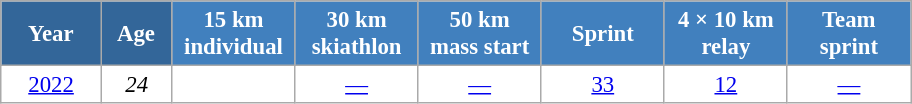<table class="wikitable" style="font-size:95%; text-align:center; border:grey solid 1px; border-collapse:collapse; background:#ffffff;">
<tr>
<th style="background-color:#369; color:white; width:60px;"> Year </th>
<th style="background-color:#369; color:white; width:40px;"> Age </th>
<th style="background-color:#4180be; color:white; width:75px;"> 15 km <br> individual </th>
<th style="background-color:#4180be; color:white; width:75px;"> 30 km <br> skiathlon </th>
<th style="background-color:#4180be; color:white; width:75px;"> 50 km <br> mass start </th>
<th style="background-color:#4180be; color:white; width:75px;"> Sprint </th>
<th style="background-color:#4180be; color:white; width:75px;"> 4 × 10 km <br> relay </th>
<th style="background-color:#4180be; color:white; width:75px;"> Team <br> sprint </th>
</tr>
<tr>
<td><a href='#'>2022</a></td>
<td><em>24</em></td>
<td><a href='#'></a></td>
<td><a href='#'>—</a></td>
<td><a href='#'>—</a></td>
<td><a href='#'>33</a></td>
<td><a href='#'>12</a></td>
<td><a href='#'>—</a></td>
</tr>
</table>
